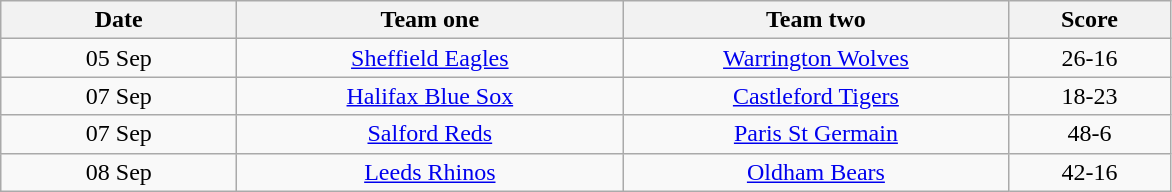<table class="wikitable" style="text-align: center">
<tr>
<th width=150>Date</th>
<th width=250>Team one</th>
<th width=250>Team two</th>
<th width=100>Score</th>
</tr>
<tr>
<td>05 Sep</td>
<td><a href='#'>Sheffield Eagles</a></td>
<td><a href='#'>Warrington Wolves</a></td>
<td>26-16</td>
</tr>
<tr>
<td>07 Sep</td>
<td><a href='#'>Halifax Blue Sox</a></td>
<td><a href='#'>Castleford Tigers</a></td>
<td>18-23</td>
</tr>
<tr>
<td>07 Sep</td>
<td><a href='#'>Salford Reds</a></td>
<td><a href='#'>Paris St Germain</a></td>
<td>48-6</td>
</tr>
<tr>
<td>08 Sep</td>
<td><a href='#'>Leeds Rhinos</a></td>
<td><a href='#'>Oldham Bears</a></td>
<td>42-16</td>
</tr>
</table>
